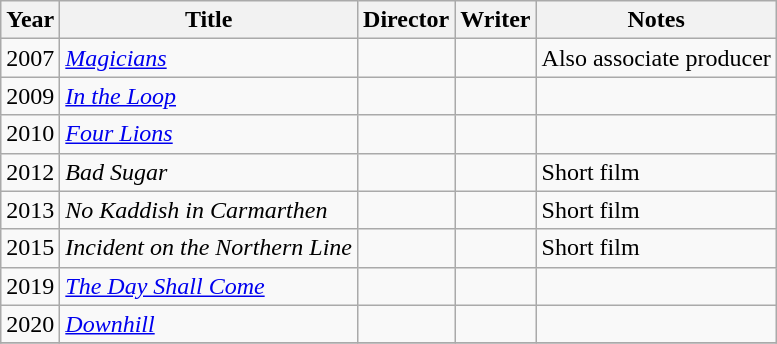<table class="wikitable">
<tr>
<th>Year</th>
<th>Title</th>
<th scope="col">Director</th>
<th scope="col">Writer</th>
<th>Notes</th>
</tr>
<tr>
<td>2007</td>
<td><em><a href='#'>Magicians</a></em></td>
<td></td>
<td></td>
<td>Also associate producer</td>
</tr>
<tr>
<td>2009</td>
<td><em><a href='#'>In the Loop</a></em></td>
<td></td>
<td></td>
<td></td>
</tr>
<tr>
<td>2010</td>
<td><em><a href='#'>Four Lions</a></em></td>
<td></td>
<td></td>
<td></td>
</tr>
<tr>
<td>2012</td>
<td><em>Bad Sugar</em></td>
<td></td>
<td></td>
<td>Short film</td>
</tr>
<tr>
<td>2013</td>
<td><em>No Kaddish in Carmarthen</em></td>
<td></td>
<td></td>
<td>Short film</td>
</tr>
<tr>
<td>2015</td>
<td><em>Incident on the Northern Line</em></td>
<td></td>
<td></td>
<td>Short film</td>
</tr>
<tr>
<td>2019</td>
<td><em><a href='#'>The Day Shall Come</a></em></td>
<td></td>
<td></td>
<td></td>
</tr>
<tr>
<td>2020</td>
<td><em><a href='#'>Downhill</a></em></td>
<td></td>
<td></td>
<td></td>
</tr>
<tr>
</tr>
</table>
